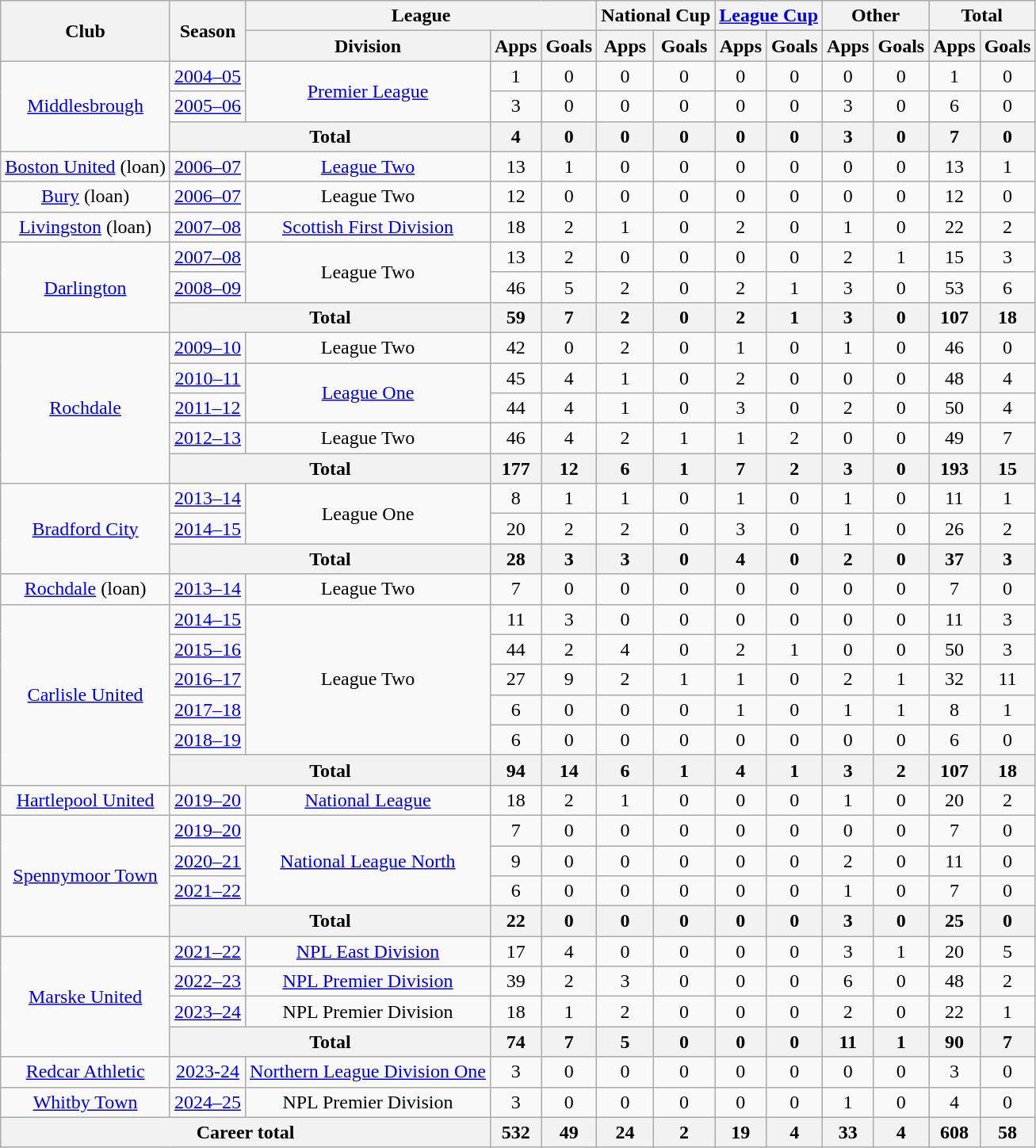<table class="wikitable" style="text-align:center">
<tr>
<th rowspan="2">Club</th>
<th rowspan="2">Season</th>
<th colspan="3">League</th>
<th colspan="2">National Cup</th>
<th colspan="2"><a href='#'>League Cup</a></th>
<th colspan="2">Other</th>
<th colspan="2">Total</th>
</tr>
<tr>
<th>Division</th>
<th>Apps</th>
<th>Goals</th>
<th>Apps</th>
<th>Goals</th>
<th>Apps</th>
<th>Goals</th>
<th>Apps</th>
<th>Goals</th>
<th>Apps</th>
<th>Goals</th>
</tr>
<tr>
<td rowspan="3"><a href='#'>Middlesbrough</a></td>
<td><a href='#'>2004–05</a></td>
<td rowspan="2"><a href='#'>Premier League</a></td>
<td>1</td>
<td>0</td>
<td>0</td>
<td>0</td>
<td>0</td>
<td>0</td>
<td>0</td>
<td>0</td>
<td>1</td>
<td>0</td>
</tr>
<tr>
<td><a href='#'>2005–06</a></td>
<td>3</td>
<td>0</td>
<td>0</td>
<td>0</td>
<td>0</td>
<td>0</td>
<td>3</td>
<td>0</td>
<td>6</td>
<td>0</td>
</tr>
<tr>
<th colspan="2">Total</th>
<th>4</th>
<th>0</th>
<th>0</th>
<th>0</th>
<th>0</th>
<th>0</th>
<th>3</th>
<th>0</th>
<th>7</th>
<th>0</th>
</tr>
<tr>
<td><a href='#'>Boston United</a> (loan)</td>
<td><a href='#'>2006–07</a></td>
<td><a href='#'>League Two</a></td>
<td>13</td>
<td>1</td>
<td>0</td>
<td>0</td>
<td>0</td>
<td>0</td>
<td>0</td>
<td>0</td>
<td>13</td>
<td>1</td>
</tr>
<tr>
<td><a href='#'>Bury</a> (loan)</td>
<td><a href='#'>2006–07</a></td>
<td>League Two</td>
<td>12</td>
<td>0</td>
<td>0</td>
<td>0</td>
<td>0</td>
<td>0</td>
<td>0</td>
<td>0</td>
<td>12</td>
<td>0</td>
</tr>
<tr>
<td><a href='#'>Livingston</a> (loan)</td>
<td><a href='#'>2007–08</a></td>
<td><a href='#'>Scottish First Division</a></td>
<td>18</td>
<td>2</td>
<td>1</td>
<td>0</td>
<td>2</td>
<td>0</td>
<td>1</td>
<td>0</td>
<td>22</td>
<td>2</td>
</tr>
<tr>
<td rowspan="3"><a href='#'>Darlington</a></td>
<td><a href='#'>2007–08</a></td>
<td rowspan="2">League Two</td>
<td>13</td>
<td>2</td>
<td>0</td>
<td>0</td>
<td>0</td>
<td>0</td>
<td>2</td>
<td>1</td>
<td>15</td>
<td>3</td>
</tr>
<tr>
<td><a href='#'>2008–09</a></td>
<td>46</td>
<td>5</td>
<td>2</td>
<td>0</td>
<td>2</td>
<td>1</td>
<td>3</td>
<td>0</td>
<td>53</td>
<td>6</td>
</tr>
<tr>
<th colspan="2">Total</th>
<th>59</th>
<th>7</th>
<th>2</th>
<th>0</th>
<th>2</th>
<th>1</th>
<th>3</th>
<th>0</th>
<th>107</th>
<th>18</th>
</tr>
<tr>
<td rowspan="5"><a href='#'>Rochdale</a></td>
<td><a href='#'>2009–10</a></td>
<td>League Two</td>
<td>42</td>
<td>0</td>
<td>2</td>
<td>0</td>
<td>1</td>
<td>0</td>
<td>1</td>
<td>0</td>
<td>46</td>
<td>0</td>
</tr>
<tr>
<td><a href='#'>2010–11</a></td>
<td rowspan="2"><a href='#'>League One</a></td>
<td>45</td>
<td>4</td>
<td>1</td>
<td>0</td>
<td>2</td>
<td>0</td>
<td>0</td>
<td>0</td>
<td>48</td>
<td>4</td>
</tr>
<tr>
<td><a href='#'>2011–12</a></td>
<td>44</td>
<td>4</td>
<td>1</td>
<td>0</td>
<td>3</td>
<td>0</td>
<td>2</td>
<td>0</td>
<td>50</td>
<td>4</td>
</tr>
<tr>
<td><a href='#'>2012–13</a></td>
<td>League Two</td>
<td>46</td>
<td>4</td>
<td>2</td>
<td>1</td>
<td>1</td>
<td>2</td>
<td>0</td>
<td>0</td>
<td>49</td>
<td>7</td>
</tr>
<tr>
<th colspan="2">Total</th>
<th>177</th>
<th>12</th>
<th>6</th>
<th>1</th>
<th>7</th>
<th>2</th>
<th>3</th>
<th>0</th>
<th>193</th>
<th>15</th>
</tr>
<tr>
<td rowspan="3"><a href='#'>Bradford City</a></td>
<td><a href='#'>2013–14</a></td>
<td rowspan="2">League One</td>
<td>8</td>
<td>1</td>
<td>1</td>
<td>0</td>
<td>1</td>
<td>0</td>
<td>1</td>
<td>0</td>
<td>11</td>
<td>1</td>
</tr>
<tr>
<td><a href='#'>2014–15</a></td>
<td>20</td>
<td>2</td>
<td>2</td>
<td>0</td>
<td>3</td>
<td>0</td>
<td>1</td>
<td>0</td>
<td>26</td>
<td>2</td>
</tr>
<tr>
<th colspan="2">Total</th>
<th>28</th>
<th>3</th>
<th>3</th>
<th>0</th>
<th>4</th>
<th>0</th>
<th>2</th>
<th>0</th>
<th>37</th>
<th>3</th>
</tr>
<tr>
<td><a href='#'>Rochdale</a> (loan)</td>
<td><a href='#'>2013–14</a></td>
<td>League Two</td>
<td>7</td>
<td>0</td>
<td>0</td>
<td>0</td>
<td>0</td>
<td>0</td>
<td>0</td>
<td>0</td>
<td>7</td>
<td>0</td>
</tr>
<tr>
<td rowspan="6"><a href='#'>Carlisle United</a></td>
<td><a href='#'>2014–15</a></td>
<td rowspan="5">League Two</td>
<td>11</td>
<td>3</td>
<td>0</td>
<td>0</td>
<td>0</td>
<td>0</td>
<td>0</td>
<td>0</td>
<td>11</td>
<td>3</td>
</tr>
<tr>
<td><a href='#'>2015–16</a></td>
<td>44</td>
<td>2</td>
<td>4</td>
<td>0</td>
<td>2</td>
<td>1</td>
<td>0</td>
<td>0</td>
<td>50</td>
<td>3</td>
</tr>
<tr>
<td><a href='#'>2016–17</a></td>
<td>27</td>
<td>9</td>
<td>2</td>
<td>1</td>
<td>1</td>
<td>0</td>
<td>2</td>
<td>1</td>
<td>32</td>
<td>11</td>
</tr>
<tr>
<td><a href='#'>2017–18</a></td>
<td>6</td>
<td>0</td>
<td>0</td>
<td>0</td>
<td>1</td>
<td>0</td>
<td>1</td>
<td>1</td>
<td>8</td>
<td>1</td>
</tr>
<tr>
<td><a href='#'>2018–19</a></td>
<td>6</td>
<td>0</td>
<td>0</td>
<td>0</td>
<td>0</td>
<td>0</td>
<td>0</td>
<td>0</td>
<td>6</td>
<td>0</td>
</tr>
<tr>
<th colspan="2">Total</th>
<th>94</th>
<th>14</th>
<th>6</th>
<th>1</th>
<th>4</th>
<th>1</th>
<th>3</th>
<th>2</th>
<th>107</th>
<th>18</th>
</tr>
<tr>
<td><a href='#'>Hartlepool United</a></td>
<td><a href='#'>2019–20</a></td>
<td><a href='#'>National League</a></td>
<td>18</td>
<td>2</td>
<td>1</td>
<td>0</td>
<td>0</td>
<td>0</td>
<td>1</td>
<td>0</td>
<td>20</td>
<td>2</td>
</tr>
<tr>
<td rowspan="4"><a href='#'>Spennymoor Town</a></td>
<td><a href='#'>2019–20</a></td>
<td rowspan="3"><a href='#'>National League North</a></td>
<td>7</td>
<td>0</td>
<td>0</td>
<td>0</td>
<td>0</td>
<td>0</td>
<td>0</td>
<td>0</td>
<td>7</td>
<td>0</td>
</tr>
<tr>
<td><a href='#'>2020–21</a></td>
<td>9</td>
<td>0</td>
<td>0</td>
<td>0</td>
<td>0</td>
<td>0</td>
<td>2</td>
<td>0</td>
<td>11</td>
<td>0</td>
</tr>
<tr>
<td><a href='#'>2021–22</a></td>
<td>6</td>
<td>0</td>
<td>0</td>
<td>0</td>
<td>0</td>
<td>0</td>
<td>1</td>
<td>0</td>
<td>7</td>
<td>0</td>
</tr>
<tr>
<th colspan="2">Total</th>
<th>22</th>
<th>0</th>
<th>0</th>
<th>0</th>
<th>0</th>
<th>0</th>
<th>3</th>
<th>0</th>
<th>25</th>
<th>0</th>
</tr>
<tr>
<td rowspan="4"><a href='#'>Marske United</a></td>
<td><a href='#'>2021–22</a></td>
<td><a href='#'>NPL East Division</a></td>
<td>17</td>
<td>4</td>
<td>0</td>
<td>0</td>
<td>0</td>
<td>0</td>
<td>3</td>
<td>1</td>
<td>20</td>
<td>5</td>
</tr>
<tr>
<td><a href='#'>2022–23</a></td>
<td><a href='#'>NPL Premier Division</a></td>
<td>39</td>
<td>2</td>
<td>3</td>
<td>0</td>
<td>0</td>
<td>0</td>
<td>6</td>
<td>0</td>
<td>48</td>
<td>2</td>
</tr>
<tr>
<td><a href='#'>2023–24</a></td>
<td>NPL Premier Division</td>
<td>18</td>
<td>1</td>
<td>2</td>
<td>0</td>
<td>0</td>
<td>0</td>
<td>2</td>
<td>0</td>
<td>22</td>
<td>1</td>
</tr>
<tr>
<th colspan="2">Total</th>
<th>74</th>
<th>7</th>
<th>5</th>
<th>0</th>
<th>0</th>
<th>0</th>
<th>11</th>
<th>1</th>
<th>90</th>
<th>7</th>
</tr>
<tr>
<td><a href='#'>Redcar Athletic</a></td>
<td><a href='#'>2023-24</a></td>
<td><a href='#'>Northern League Division One</a></td>
<td>3</td>
<td>0</td>
<td>0</td>
<td>0</td>
<td>0</td>
<td>0</td>
<td>0</td>
<td>0</td>
<td>3</td>
<td>0</td>
</tr>
<tr>
<td><a href='#'>Whitby Town</a></td>
<td><a href='#'>2024–25</a></td>
<td>NPL Premier Division</td>
<td>3</td>
<td>0</td>
<td>0</td>
<td>0</td>
<td>0</td>
<td>0</td>
<td>1</td>
<td>0</td>
<td>4</td>
<td>0</td>
</tr>
<tr>
<th colspan="3">Career total</th>
<th>532</th>
<th>49</th>
<th>24</th>
<th>2</th>
<th>19</th>
<th>4</th>
<th>33</th>
<th>4</th>
<th>608</th>
<th>58</th>
</tr>
</table>
